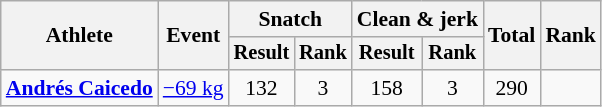<table class="wikitable" style="font-size:90%">
<tr>
<th rowspan="2">Athlete</th>
<th rowspan="2">Event</th>
<th colspan="2">Snatch</th>
<th colspan="2">Clean & jerk</th>
<th rowspan="2">Total</th>
<th rowspan="2">Rank</th>
</tr>
<tr style="font-size:95%">
<th>Result</th>
<th>Rank</th>
<th>Result</th>
<th>Rank</th>
</tr>
<tr align=center>
<td align=left><strong><a href='#'>Andrés Caicedo</a></strong></td>
<td align=left><a href='#'>−69 kg</a></td>
<td>132</td>
<td>3</td>
<td>158</td>
<td>3</td>
<td>290</td>
<td></td>
</tr>
</table>
